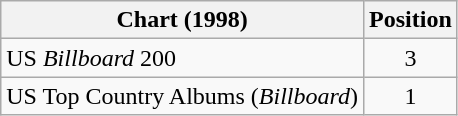<table class="wikitable sortable">
<tr>
<th>Chart (1998)</th>
<th>Position</th>
</tr>
<tr>
<td>US <em>Billboard</em> 200</td>
<td style="text-align:center;">3</td>
</tr>
<tr>
<td>US Top Country Albums (<em>Billboard</em>)</td>
<td style="text-align:center;">1</td>
</tr>
</table>
